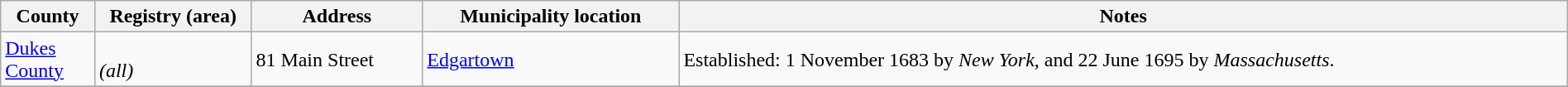<table class="wikitable" width="100%">
<tr>
<th style="width:6%">County</th>
<th style="width:10%">Registry (area)</th>
<th>Address</th>
<th>Municipality location</th>
<th>Notes</th>
</tr>
<tr>
<td><a href='#'>Dukes County</a></td>
<td><br><em>(all)</em></td>
<td>81 Main Street</td>
<td><a href='#'>Edgartown</a></td>
<td>Established: 1 November 1683 by <em>New York</em>, and 22 June 1695 by <em>Massachusetts</em>.</td>
</tr>
<tr>
</tr>
</table>
